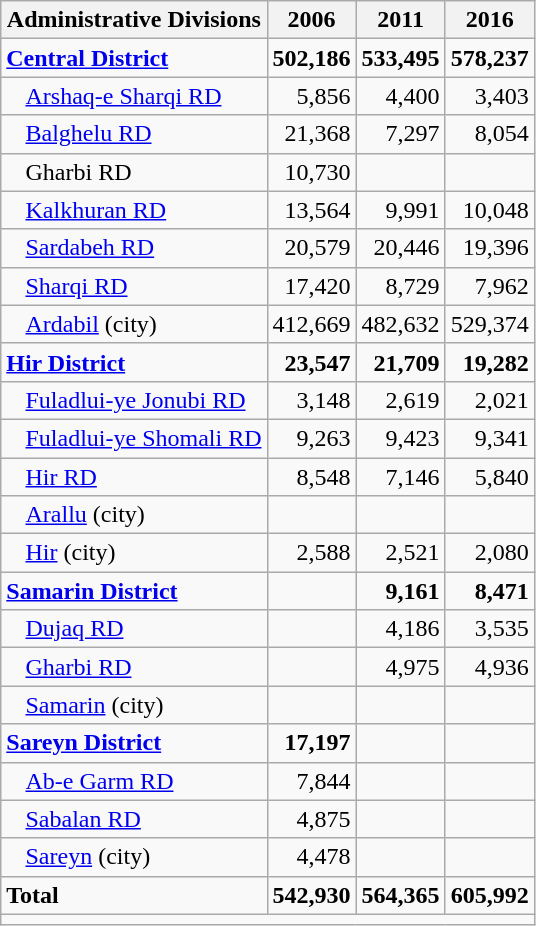<table class="wikitable">
<tr>
<th>Administrative Divisions</th>
<th>2006</th>
<th>2011</th>
<th>2016</th>
</tr>
<tr>
<td><strong><a href='#'>Central District</a></strong></td>
<td style="text-align: right;"><strong>502,186</strong></td>
<td style="text-align: right;"><strong>533,495</strong></td>
<td style="text-align: right;"><strong>578,237</strong></td>
</tr>
<tr>
<td style="padding-left: 1em;"><a href='#'>Arshaq-e Sharqi RD</a></td>
<td style="text-align: right;">5,856</td>
<td style="text-align: right;">4,400</td>
<td style="text-align: right;">3,403</td>
</tr>
<tr>
<td style="padding-left: 1em;"><a href='#'>Balghelu RD</a></td>
<td style="text-align: right;">21,368</td>
<td style="text-align: right;">7,297</td>
<td style="text-align: right;">8,054</td>
</tr>
<tr>
<td style="padding-left: 1em;">Gharbi RD</td>
<td style="text-align: right;">10,730</td>
<td style="text-align: right;"></td>
<td style="text-align: right;"></td>
</tr>
<tr>
<td style="padding-left: 1em;"><a href='#'>Kalkhuran RD</a></td>
<td style="text-align: right;">13,564</td>
<td style="text-align: right;">9,991</td>
<td style="text-align: right;">10,048</td>
</tr>
<tr>
<td style="padding-left: 1em;"><a href='#'>Sardabeh RD</a></td>
<td style="text-align: right;">20,579</td>
<td style="text-align: right;">20,446</td>
<td style="text-align: right;">19,396</td>
</tr>
<tr>
<td style="padding-left: 1em;"><a href='#'>Sharqi RD</a></td>
<td style="text-align: right;">17,420</td>
<td style="text-align: right;">8,729</td>
<td style="text-align: right;">7,962</td>
</tr>
<tr>
<td style="padding-left: 1em;"><a href='#'>Ardabil</a> (city)</td>
<td style="text-align: right;">412,669</td>
<td style="text-align: right;">482,632</td>
<td style="text-align: right;">529,374</td>
</tr>
<tr>
<td><strong><a href='#'>Hir District</a></strong></td>
<td style="text-align: right;"><strong>23,547</strong></td>
<td style="text-align: right;"><strong>21,709</strong></td>
<td style="text-align: right;"><strong>19,282</strong></td>
</tr>
<tr>
<td style="padding-left: 1em;"><a href='#'>Fuladlui-ye Jonubi RD</a></td>
<td style="text-align: right;">3,148</td>
<td style="text-align: right;">2,619</td>
<td style="text-align: right;">2,021</td>
</tr>
<tr>
<td style="padding-left: 1em;"><a href='#'>Fuladlui-ye Shomali RD</a></td>
<td style="text-align: right;">9,263</td>
<td style="text-align: right;">9,423</td>
<td style="text-align: right;">9,341</td>
</tr>
<tr>
<td style="padding-left: 1em;"><a href='#'>Hir RD</a></td>
<td style="text-align: right;">8,548</td>
<td style="text-align: right;">7,146</td>
<td style="text-align: right;">5,840</td>
</tr>
<tr>
<td style="padding-left: 1em;"><a href='#'>Arallu</a> (city)</td>
<td style="text-align: right;"></td>
<td style="text-align: right;"></td>
<td style="text-align: right;"></td>
</tr>
<tr>
<td style="padding-left: 1em;"><a href='#'>Hir</a> (city)</td>
<td style="text-align: right;">2,588</td>
<td style="text-align: right;">2,521</td>
<td style="text-align: right;">2,080</td>
</tr>
<tr>
<td><strong><a href='#'>Samarin District</a></strong></td>
<td style="text-align: right;"></td>
<td style="text-align: right;"><strong>9,161</strong></td>
<td style="text-align: right;"><strong>8,471</strong></td>
</tr>
<tr>
<td style="padding-left: 1em;"><a href='#'>Dujaq RD</a></td>
<td style="text-align: right;"></td>
<td style="text-align: right;">4,186</td>
<td style="text-align: right;">3,535</td>
</tr>
<tr>
<td style="padding-left: 1em;"><a href='#'>Gharbi RD</a></td>
<td style="text-align: right;"></td>
<td style="text-align: right;">4,975</td>
<td style="text-align: right;">4,936</td>
</tr>
<tr>
<td style="padding-left: 1em;"><a href='#'>Samarin</a> (city)</td>
<td style="text-align: right;"></td>
<td style="text-align: right;"></td>
<td style="text-align: right;"></td>
</tr>
<tr>
<td><strong><a href='#'>Sareyn District</a></strong></td>
<td style="text-align: right;"><strong>17,197</strong></td>
<td style="text-align: right;"></td>
<td style="text-align: right;"></td>
</tr>
<tr>
<td style="padding-left: 1em;"><a href='#'>Ab-e Garm RD</a></td>
<td style="text-align: right;">7,844</td>
<td style="text-align: right;"></td>
<td style="text-align: right;"></td>
</tr>
<tr>
<td style="padding-left: 1em;"><a href='#'>Sabalan RD</a></td>
<td style="text-align: right;">4,875</td>
<td style="text-align: right;"></td>
<td style="text-align: right;"></td>
</tr>
<tr>
<td style="padding-left: 1em;"><a href='#'>Sareyn</a> (city)</td>
<td style="text-align: right;">4,478</td>
<td style="text-align: right;"></td>
<td style="text-align: right;"></td>
</tr>
<tr>
<td><strong>Total</strong></td>
<td style="text-align: right;"><strong>542,930</strong></td>
<td style="text-align: right;"><strong>564,365</strong></td>
<td style="text-align: right;"><strong>605,992</strong></td>
</tr>
<tr>
<td colspan=4></td>
</tr>
</table>
